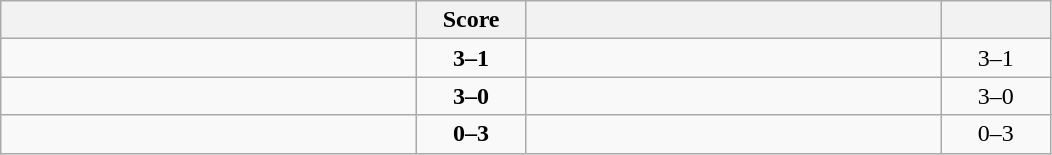<table class="wikitable" style="text-align: center; ">
<tr>
<th align="right" width="270"></th>
<th width="65">Score</th>
<th align="left" width="270"></th>
<th width="65"></th>
</tr>
<tr>
<td align="left"><strong></strong></td>
<td><strong>3–1</strong></td>
<td align="left"></td>
<td>3–1 <strong></strong></td>
</tr>
<tr>
<td align="left"><strong></strong></td>
<td><strong>3–0</strong></td>
<td align="left"></td>
<td>3–0 <strong></strong></td>
</tr>
<tr>
<td align="left"></td>
<td><strong>0–3</strong></td>
<td align="left"><strong></strong></td>
<td>0–3 <strong></strong></td>
</tr>
</table>
